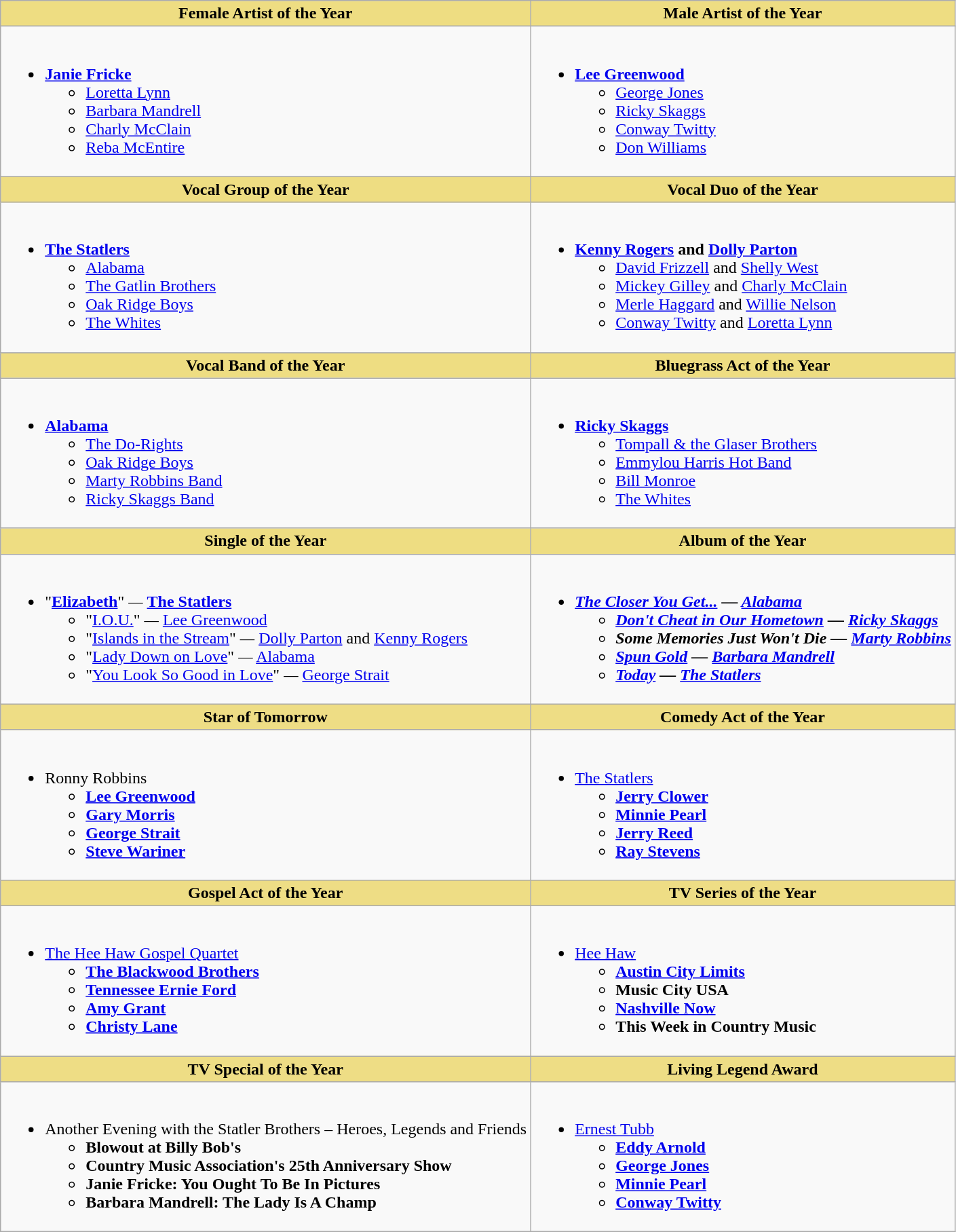<table class="wikitable">
<tr>
<th style="background:#EEDD82; width=50%">Female Artist of the Year</th>
<th style="background:#EEDD82; width=50%">Male Artist of the Year</th>
</tr>
<tr>
<td style="vertical-align:top"><br><ul><li><strong><a href='#'>Janie Fricke</a></strong><ul><li><a href='#'>Loretta Lynn</a></li><li><a href='#'>Barbara Mandrell</a></li><li><a href='#'>Charly McClain</a></li><li><a href='#'>Reba McEntire</a></li></ul></li></ul></td>
<td style="vertical-align:top"><br><ul><li><strong><a href='#'>Lee Greenwood</a></strong><ul><li><a href='#'>George Jones</a></li><li><a href='#'>Ricky Skaggs</a></li><li><a href='#'>Conway Twitty</a></li><li><a href='#'>Don Williams</a></li></ul></li></ul></td>
</tr>
<tr>
<th style="background:#EEDD82; width=50%">Vocal Group of the Year</th>
<th style="background:#EEDD82; width=50%">Vocal Duo of the Year</th>
</tr>
<tr>
<td style="vertical-align:top"><br><ul><li><strong><a href='#'>The Statlers</a></strong><ul><li><a href='#'>Alabama</a></li><li><a href='#'>The Gatlin Brothers</a></li><li><a href='#'>Oak Ridge Boys</a></li><li><a href='#'>The Whites</a></li></ul></li></ul></td>
<td style="vertical-align:top"><br><ul><li><strong><a href='#'>Kenny Rogers</a></strong> <strong>and</strong> <strong><a href='#'>Dolly Parton</a></strong><ul><li><a href='#'>David Frizzell</a> and <a href='#'>Shelly West</a></li><li><a href='#'>Mickey Gilley</a> and <a href='#'>Charly McClain</a></li><li><a href='#'>Merle Haggard</a> and <a href='#'>Willie Nelson</a></li><li><a href='#'>Conway Twitty</a> and <a href='#'>Loretta Lynn</a></li></ul></li></ul></td>
</tr>
<tr>
<th style="background:#EEDD82; width=50%">Vocal Band of the Year</th>
<th style="background:#EEDD82; width=50%">Bluegrass Act of the Year</th>
</tr>
<tr>
<td style="vertical-align:top"><br><ul><li><strong><a href='#'>Alabama</a></strong><ul><li><a href='#'>The Do-Rights</a></li><li><a href='#'>Oak Ridge Boys</a></li><li><a href='#'>Marty Robbins Band</a></li><li><a href='#'>Ricky Skaggs Band</a></li></ul></li></ul></td>
<td style="vertical-align:top"><br><ul><li><strong><a href='#'>Ricky Skaggs</a></strong><ul><li><a href='#'>Tompall & the Glaser Brothers</a></li><li><a href='#'>Emmylou Harris Hot Band</a></li><li><a href='#'>Bill Monroe</a></li><li><a href='#'>The Whites</a></li></ul></li></ul></td>
</tr>
<tr>
<th style="background:#EEDD82; width=50%">Single of the Year</th>
<th style="background:#EEDD82; width=50%">Album of the Year</th>
</tr>
<tr>
<td style="vertical-align:top"><br><ul><li>"<strong><a href='#'>Elizabeth</a></strong>" <em>—</em> <strong><a href='#'>The Statlers</a></strong><ul><li>"<a href='#'>I.O.U.</a>" <em>—</em> <a href='#'>Lee Greenwood</a></li><li>"<a href='#'>Islands in the Stream</a>" <em>—</em> <a href='#'>Dolly Parton</a> and <a href='#'>Kenny Rogers</a></li><li>"<a href='#'>Lady Down on Love</a>" <em>—</em> <a href='#'>Alabama</a></li><li>"<a href='#'>You Look So Good in Love</a>" <em>—</em> <a href='#'>George Strait</a></li></ul></li></ul></td>
<td style="vertical-align:top"><br><ul><li><strong><em><a href='#'>The Closer You Get...</a><em> — <a href='#'>Alabama</a><strong><ul><li></em><a href='#'>Don't Cheat in Our Hometown</a><em> — <a href='#'>Ricky Skaggs</a></li><li></em>Some Memories Just Won't Die<em> — <a href='#'>Marty Robbins</a></li><li></em><a href='#'>Spun Gold</a><em> — <a href='#'>Barbara Mandrell</a></li><li></em><a href='#'>Today</a><em> — <a href='#'>The Statlers</a></li></ul></li></ul></td>
</tr>
<tr>
<th style="background:#EEDD85; width=50%">Star of Tomorrow</th>
<th style="background:#EEDD85; width=50%">Comedy Act of the Year</th>
</tr>
<tr>
<td><br><ul><li></strong>Ronny Robbins<strong><ul><li><a href='#'>Lee Greenwood</a></li><li><a href='#'>Gary Morris</a></li><li><a href='#'>George Strait</a></li><li><a href='#'>Steve Wariner</a></li></ul></li></ul></td>
<td><br><ul><li></strong><a href='#'>The Statlers</a><strong><ul><li><a href='#'>Jerry Clower</a></li><li><a href='#'>Minnie Pearl</a></li><li><a href='#'>Jerry Reed</a></li><li><a href='#'>Ray Stevens</a></li></ul></li></ul></td>
</tr>
<tr>
<th style="background:#EEDD85; width=50%">Gospel Act of the Year</th>
<th style="background:#EEDD85; width=50%">TV Series of the Year</th>
</tr>
<tr>
<td><br><ul><li></strong><a href='#'>The Hee Haw Gospel Quartet</a><strong><ul><li><a href='#'>The Blackwood Brothers</a></li><li><a href='#'>Tennessee Ernie Ford</a></li><li><a href='#'>Amy Grant</a></li><li><a href='#'>Christy Lane</a></li></ul></li></ul></td>
<td><br><ul><li></em></strong><a href='#'>Hee Haw</a><strong><em><ul><li></em><a href='#'>Austin City Limits</a><em></li><li></em>Music City USA<em></li><li></em><a href='#'>Nashville Now</a><em></li><li></em>This Week in Country Music<em></li></ul></li></ul></td>
</tr>
<tr>
<th style="background:#EEDD85; width=50%">TV Special of the Year</th>
<th style="background:#EEDD85; width=50%">Living Legend Award</th>
</tr>
<tr>
<td><br><ul><li></em></strong>Another Evening with the Statler Brothers – Heroes, Legends and Friends<strong><em><ul><li></em>Blowout at Billy Bob's<em></li><li></em>Country Music Association's 25th Anniversary Show<em></li><li></em>Janie Fricke: You Ought To Be In Pictures<em></li><li></em>Barbara Mandrell: The Lady Is A Champ<em></li></ul></li></ul></td>
<td><br><ul><li></strong><a href='#'>Ernest Tubb</a><strong><ul><li><a href='#'>Eddy Arnold</a></li><li><a href='#'>George Jones</a></li><li><a href='#'>Minnie Pearl</a></li><li><a href='#'>Conway Twitty</a></li></ul></li></ul></td>
</tr>
</table>
